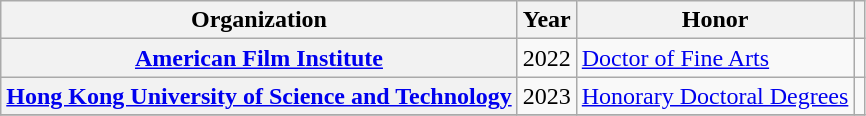<table class="wikitable sortable plainrowheaders">
<tr>
<th scope="col">Organization</th>
<th scope="col">Year</th>
<th scope="col">Honor</th>
<th scope="col" class="unsortable"></th>
</tr>
<tr>
<th scope="row"><a href='#'>American Film Institute</a></th>
<td style="text-align:center;">2022</td>
<td><a href='#'>Doctor of Fine Arts</a></td>
<td style="text-align:center;"></td>
</tr>
<tr>
<th scope="row"><a href='#'>Hong Kong University of Science and Technology</a></th>
<td style="text-align:center;">2023</td>
<td><a href='#'>Honorary Doctoral Degrees</a></td>
<td style="text-align:center;"></td>
</tr>
<tr>
</tr>
</table>
